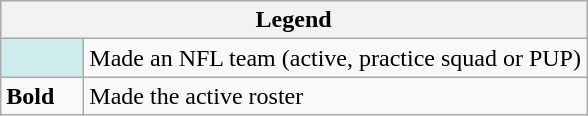<table class="wikitable">
<tr>
<th colspan="2">Legend</th>
</tr>
<tr>
<td style="background:#cfecec; width:3em;"></td>
<td>Made an NFL team (active, practice squad or PUP)</td>
</tr>
<tr>
<td><strong>Bold</strong></td>
<td>Made the active roster</td>
</tr>
</table>
